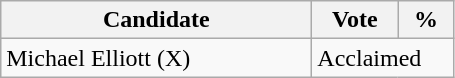<table class="wikitable">
<tr>
<th bgcolor="#DDDDFF" width="200px">Candidate</th>
<th bgcolor="#DDDDFF" width="50px">Vote</th>
<th bgcolor="#DDDDFF" width="30px">%</th>
</tr>
<tr>
<td>Michael Elliott (X)</td>
<td colspan="2">Acclaimed</td>
</tr>
</table>
